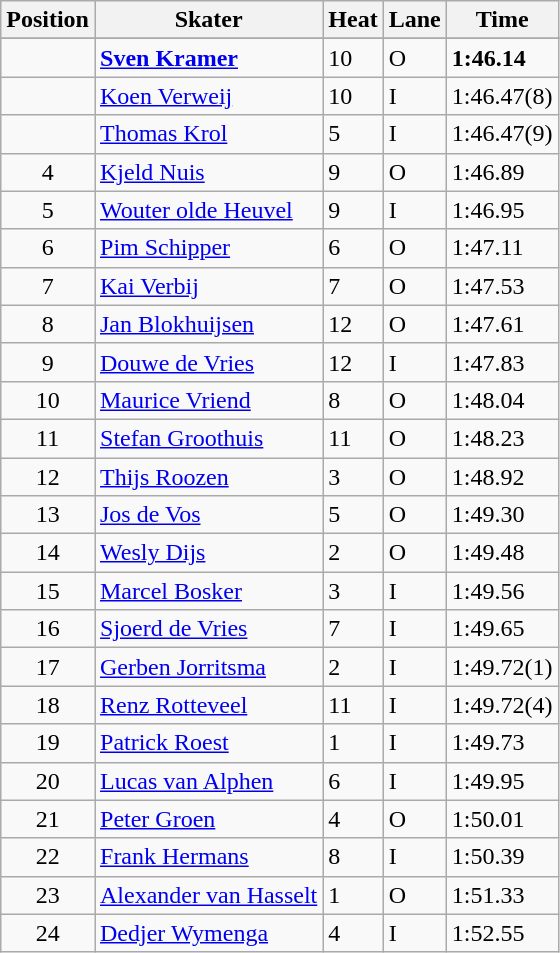<table class="wikitable">
<tr>
<th>Position</th>
<th>Skater</th>
<th>Heat</th>
<th>Lane</th>
<th>Time</th>
</tr>
<tr bgcolor=ccffcc>
</tr>
<tr>
<td align="center"></td>
<td><strong><a href='#'>Sven Kramer</a></strong></td>
<td>10</td>
<td>O</td>
<td><strong>1:46.14</strong></td>
</tr>
<tr>
<td align="center"></td>
<td><a href='#'>Koen Verweij</a></td>
<td>10</td>
<td>I</td>
<td>1:46.47(8)</td>
</tr>
<tr>
<td align="center"></td>
<td><a href='#'>Thomas Krol</a></td>
<td>5</td>
<td>I</td>
<td>1:46.47(9)</td>
</tr>
<tr>
<td align="center">4</td>
<td><a href='#'>Kjeld Nuis</a></td>
<td>9</td>
<td>O</td>
<td>1:46.89</td>
</tr>
<tr>
<td align="center">5</td>
<td><a href='#'>Wouter olde Heuvel</a></td>
<td>9</td>
<td>I</td>
<td>1:46.95</td>
</tr>
<tr>
<td align="center">6</td>
<td><a href='#'>Pim Schipper</a></td>
<td>6</td>
<td>O</td>
<td>1:47.11</td>
</tr>
<tr>
<td align="center">7</td>
<td><a href='#'>Kai Verbij</a></td>
<td>7</td>
<td>O</td>
<td>1:47.53</td>
</tr>
<tr>
<td align="center">8</td>
<td><a href='#'>Jan Blokhuijsen</a></td>
<td>12</td>
<td>O</td>
<td>1:47.61</td>
</tr>
<tr>
<td align="center">9</td>
<td><a href='#'>Douwe de Vries</a></td>
<td>12</td>
<td>I</td>
<td>1:47.83</td>
</tr>
<tr>
<td align="center">10</td>
<td><a href='#'>Maurice Vriend</a></td>
<td>8</td>
<td>O</td>
<td>1:48.04</td>
</tr>
<tr>
<td align="center">11</td>
<td><a href='#'>Stefan Groothuis</a></td>
<td>11</td>
<td>O</td>
<td>1:48.23</td>
</tr>
<tr>
<td align="center">12</td>
<td><a href='#'>Thijs Roozen</a></td>
<td>3</td>
<td>O</td>
<td>1:48.92</td>
</tr>
<tr>
<td align="center">13</td>
<td><a href='#'>Jos de Vos</a></td>
<td>5</td>
<td>O</td>
<td>1:49.30</td>
</tr>
<tr>
<td align="center">14</td>
<td><a href='#'>Wesly Dijs</a></td>
<td>2</td>
<td>O</td>
<td>1:49.48</td>
</tr>
<tr>
<td align="center">15</td>
<td><a href='#'>Marcel Bosker</a></td>
<td>3</td>
<td>I</td>
<td>1:49.56</td>
</tr>
<tr>
<td align="center">16</td>
<td><a href='#'>Sjoerd de Vries</a></td>
<td>7</td>
<td>I</td>
<td>1:49.65</td>
</tr>
<tr>
<td align="center">17</td>
<td><a href='#'>Gerben Jorritsma</a></td>
<td>2</td>
<td>I</td>
<td>1:49.72(1)</td>
</tr>
<tr>
<td align="center">18</td>
<td><a href='#'>Renz Rotteveel</a></td>
<td>11</td>
<td>I</td>
<td>1:49.72(4)</td>
</tr>
<tr>
<td align="center">19</td>
<td><a href='#'>Patrick Roest</a></td>
<td>1</td>
<td>I</td>
<td>1:49.73</td>
</tr>
<tr>
<td align="center">20</td>
<td><a href='#'>Lucas van Alphen</a></td>
<td>6</td>
<td>I</td>
<td>1:49.95</td>
</tr>
<tr>
<td align="center">21</td>
<td><a href='#'>Peter Groen</a></td>
<td>4</td>
<td>O</td>
<td>1:50.01</td>
</tr>
<tr>
<td align="center">22</td>
<td><a href='#'>Frank Hermans</a></td>
<td>8</td>
<td>I</td>
<td>1:50.39</td>
</tr>
<tr>
<td align="center">23</td>
<td><a href='#'>Alexander van Hasselt</a></td>
<td>1</td>
<td>O</td>
<td>1:51.33</td>
</tr>
<tr>
<td align="center">24</td>
<td><a href='#'>Dedjer Wymenga</a></td>
<td>4</td>
<td>I</td>
<td>1:52.55</td>
</tr>
</table>
